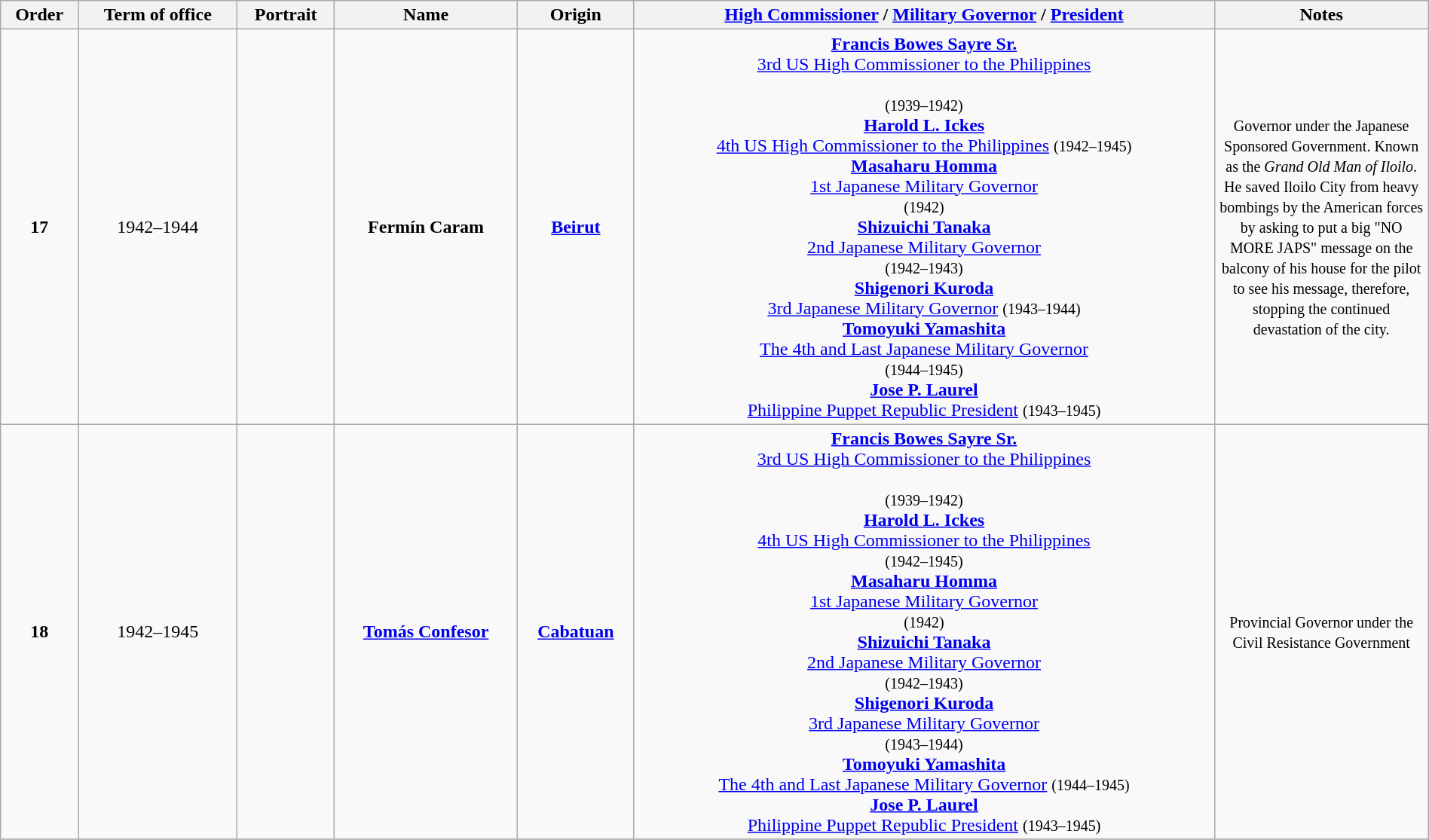<table class="wikitable" style="text-align: center; width:100%">
<tr>
<th>Order</th>
<th>Term of office</th>
<th>Portrait</th>
<th>Name</th>
<th>Origin</th>
<th><a href='#'>High Commissioner</a> / <a href='#'>Military Governor</a> / <a href='#'>President</a></th>
<th width=15%>Notes</th>
</tr>
<tr>
<td><strong>17</strong></td>
<td>1942–1944</td>
<td></td>
<td><strong>Fermín Caram</strong></td>
<td><strong><a href='#'>Beirut</a></strong></td>
<td> <strong><a href='#'>Francis Bowes Sayre Sr.</a></strong> <br> <a href='#'>3rd US High Commissioner to the Philippines</a> <br><br><small>(1939–1942)</small><br> <strong><a href='#'>Harold L. Ickes</a></strong> <br> <a href='#'>4th US High Commissioner to the Philippines</a>
<small>(1942–1945)</small><br> <strong><a href='#'>Masaharu Homma</a></strong> <br> <a href='#'>1st Japanese Military Governor</a> <br>
<small>(1942)</small><br>  <strong><a href='#'>Shizuichi Tanaka</a></strong> <br> <a href='#'>2nd Japanese Military Governor</a><br>
<small>(1942–1943)</small>  <br> <strong><a href='#'>Shigenori Kuroda</a></strong> <br> <a href='#'>3rd Japanese Military Governor</a>
<small>(1943–1944)</small><br>  <strong><a href='#'>Tomoyuki Yamashita</a></strong> <br> <a href='#'>The 4th and Last Japanese Military Governor</a> <br>
<small>(1944–1945)</small><br> <strong><a href='#'>Jose P. Laurel</a></strong> <br> <a href='#'>Philippine Puppet Republic President</a>
<small>(1943–1945)</small></td>
<td><small>Governor under the Japanese Sponsored Government. Known as the <em>Grand Old Man of Iloilo</em>. He saved Iloilo City from heavy bombings by the American forces by asking to put a big "NO MORE JAPS" message on the balcony of his house for the pilot to see his message, therefore, stopping the continued devastation of the city.</small></td>
</tr>
<tr>
<td><strong>18</strong></td>
<td>1942–1945</td>
<td></td>
<td><strong><a href='#'>Tomás Confesor</a></strong></td>
<td><a href='#'><strong>Cabatuan</strong></a></td>
<td> <strong><a href='#'>Francis Bowes Sayre Sr.</a></strong> <br> <a href='#'>3rd US High Commissioner to the Philippines</a><br><br><small>(1939–1942)</small> <br> <strong><a href='#'>Harold L. Ickes</a></strong> <br> <a href='#'>4th US High Commissioner to the Philippines</a><br>
<small>(1942–1945)</small><br> <strong><a href='#'>Masaharu Homma</a></strong> <br> <a href='#'>1st Japanese Military Governor</a> <br>
<small>(1942)</small><br>  <strong><a href='#'>Shizuichi Tanaka</a></strong> <br> <a href='#'>2nd Japanese Military Governor</a><br>
<small>(1942–1943)</small><br> <strong><a href='#'>Shigenori Kuroda</a></strong> <br> <a href='#'>3rd Japanese Military Governor</a><br>
<small>(1943–1944)</small><br>  <strong><a href='#'>Tomoyuki Yamashita</a></strong> <br> <a href='#'>The 4th and Last Japanese Military Governor</a>
<small>(1944–1945)</small><br> <strong><a href='#'>Jose P. Laurel</a></strong> <br> <a href='#'>Philippine Puppet Republic President</a>
<small>(1943–1945)</small></td>
<td><small>Provincial Governor under the Civil Resistance Government</small></td>
</tr>
<tr>
</tr>
</table>
